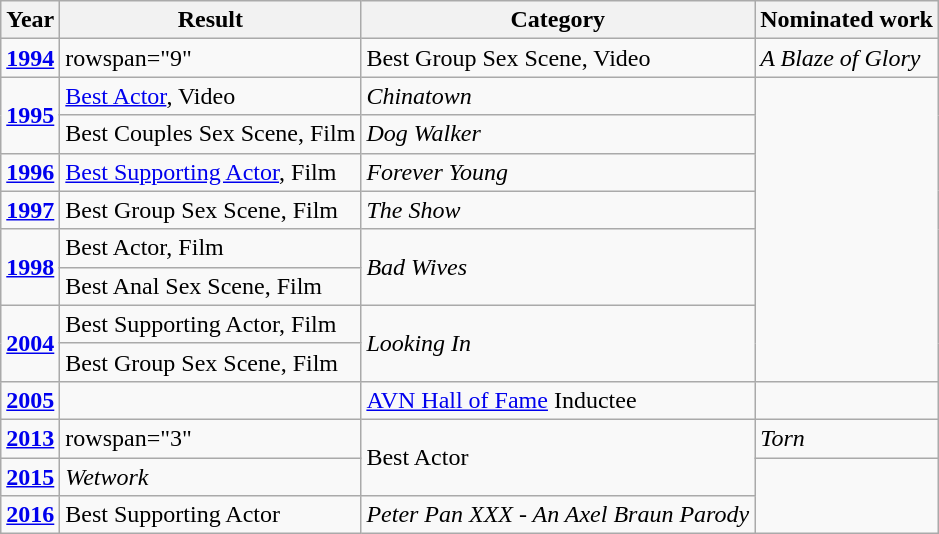<table class="wikitable">
<tr>
<th>Year</th>
<th>Result</th>
<th>Category</th>
<th>Nominated work</th>
</tr>
<tr>
<td><strong><a href='#'>1994</a></strong></td>
<td>rowspan="9" </td>
<td>Best Group Sex Scene, Video</td>
<td><em>A Blaze of Glory</em></td>
</tr>
<tr>
<td rowspan="2"><strong><a href='#'>1995</a></strong></td>
<td><a href='#'>Best Actor</a>, Video</td>
<td><em>Chinatown</em></td>
</tr>
<tr>
<td>Best Couples Sex Scene, Film</td>
<td><em>Dog Walker</em></td>
</tr>
<tr>
<td><strong><a href='#'>1996</a></strong></td>
<td><a href='#'>Best Supporting Actor</a>, Film</td>
<td><em>Forever Young</em></td>
</tr>
<tr>
<td><strong><a href='#'>1997</a></strong></td>
<td>Best Group Sex Scene, Film</td>
<td><em>The Show</em></td>
</tr>
<tr>
<td rowspan="2"><strong><a href='#'>1998</a></strong></td>
<td>Best Actor, Film</td>
<td rowspan="2"><em>Bad Wives</em></td>
</tr>
<tr>
<td>Best Anal Sex Scene, Film</td>
</tr>
<tr>
<td rowspan="2"><strong><a href='#'>2004</a></strong></td>
<td>Best Supporting Actor, Film</td>
<td rowspan="2"><em>Looking In</em></td>
</tr>
<tr>
<td>Best Group Sex Scene, Film</td>
</tr>
<tr>
<td><strong><a href='#'>2005</a></strong></td>
<td></td>
<td><a href='#'>AVN Hall of Fame</a> Inductee</td>
<td></td>
</tr>
<tr>
<td><strong><a href='#'>2013</a></strong></td>
<td>rowspan="3" </td>
<td rowspan="2">Best Actor</td>
<td><em>Torn</em></td>
</tr>
<tr>
<td><strong><a href='#'>2015</a></strong></td>
<td><em>Wetwork</em></td>
</tr>
<tr>
<td><strong><a href='#'>2016</a></strong></td>
<td>Best Supporting Actor</td>
<td><em>Peter Pan XXX - An Axel Braun Parody</em></td>
</tr>
</table>
